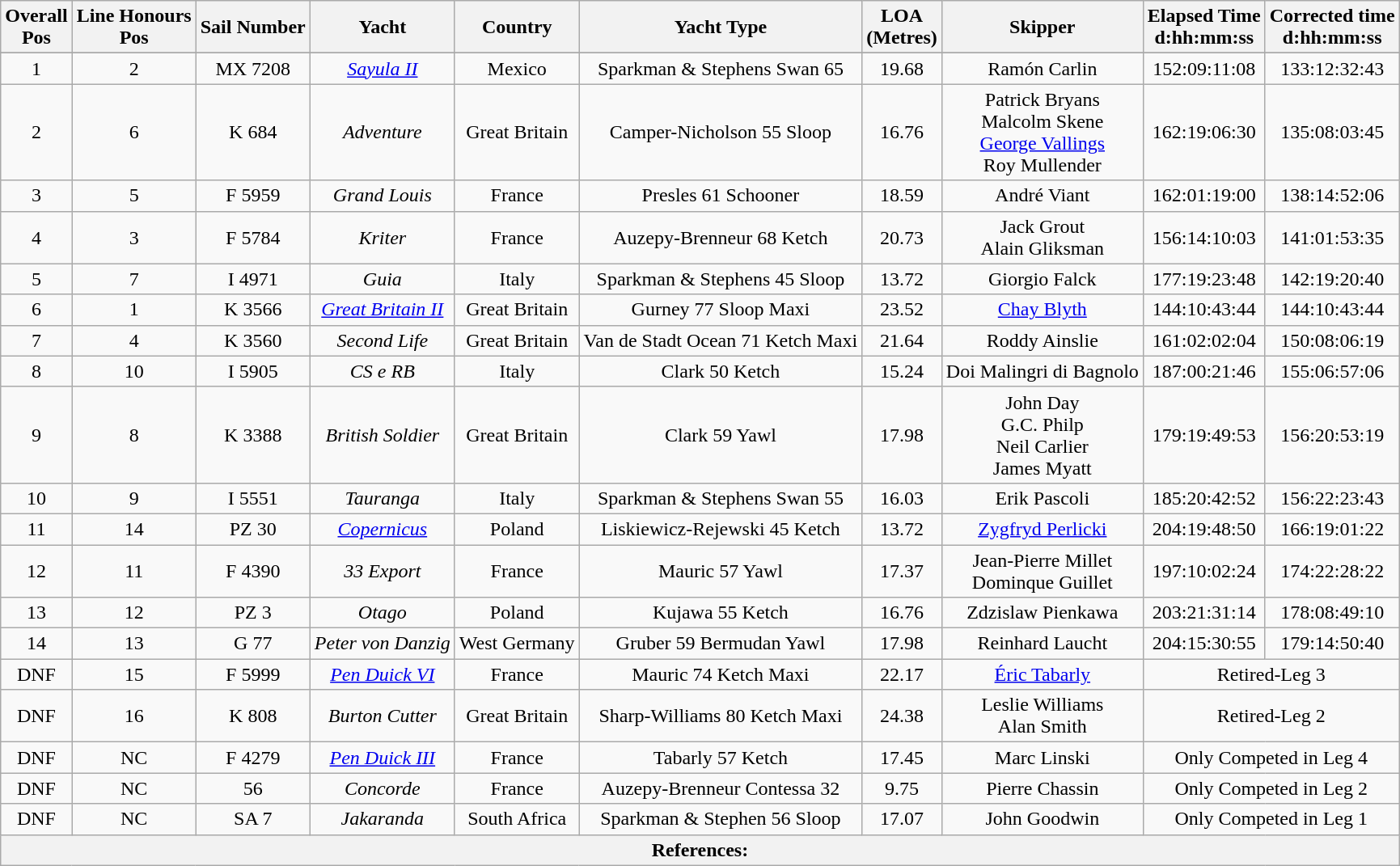<table class="wikitable sortable" style="text-align: center;" "font-size: 100%;">
<tr>
<th>Overall <br>Pos</th>
<th>Line Honours <br>Pos</th>
<th>Sail Number</th>
<th>Yacht</th>
<th>Country</th>
<th>Yacht Type</th>
<th>LOA<br>(Metres)</th>
<th>Skipper</th>
<th>Elapsed Time<br>d:hh:mm:ss</th>
<th>Corrected time <br>d:hh:mm:ss</th>
</tr>
<tr style="font-weight:bold">
</tr>
<tr>
<td>1</td>
<td>2</td>
<td>MX 7208</td>
<td><em><a href='#'>Sayula II</a></em></td>
<td> Mexico</td>
<td>Sparkman & Stephens Swan 65</td>
<td>19.68</td>
<td>Ramón Carlin</td>
<td>152:09:11:08</td>
<td>133:12:32:43</td>
</tr>
<tr>
<td>2</td>
<td>6</td>
<td>K 684</td>
<td><em>Adventure</em></td>
<td> Great Britain</td>
<td>Camper-Nicholson 55 Sloop</td>
<td>16.76</td>
<td>Patrick Bryans <br> Malcolm Skene <br> <a href='#'>George Vallings</a> <br> Roy Mullender</td>
<td>162:19:06:30</td>
<td>135:08:03:45</td>
</tr>
<tr>
<td>3</td>
<td>5</td>
<td>F 5959</td>
<td><em>Grand Louis</em></td>
<td> France</td>
<td>Presles 61 Schooner</td>
<td>18.59</td>
<td>André Viant</td>
<td>162:01:19:00</td>
<td>138:14:52:06</td>
</tr>
<tr>
<td>4</td>
<td>3</td>
<td>F 5784</td>
<td><em>Kriter</em></td>
<td> France</td>
<td>Auzepy-Brenneur 68 Ketch</td>
<td>20.73</td>
<td>Jack Grout <br> Alain Gliksman</td>
<td>156:14:10:03</td>
<td>141:01:53:35</td>
</tr>
<tr>
<td>5</td>
<td>7</td>
<td>I 4971</td>
<td><em>Guia</em></td>
<td> Italy</td>
<td>Sparkman & Stephens 45 Sloop</td>
<td>13.72</td>
<td>Giorgio Falck</td>
<td>177:19:23:48</td>
<td>142:19:20:40</td>
</tr>
<tr>
<td>6</td>
<td>1</td>
<td>K 3566</td>
<td><em><a href='#'>Great Britain II</a></em></td>
<td> Great Britain</td>
<td>Gurney 77 Sloop Maxi</td>
<td>23.52</td>
<td><a href='#'>Chay Blyth</a></td>
<td>144:10:43:44</td>
<td>144:10:43:44</td>
</tr>
<tr>
<td>7</td>
<td>4</td>
<td>K 3560</td>
<td><em>Second Life</em></td>
<td> Great Britain</td>
<td>Van de Stadt Ocean 71 Ketch Maxi</td>
<td>21.64</td>
<td>Roddy Ainslie</td>
<td>161:02:02:04</td>
<td>150:08:06:19</td>
</tr>
<tr>
<td>8</td>
<td>10</td>
<td>I 5905</td>
<td><em>CS e RB</em></td>
<td> Italy</td>
<td>Clark 50 Ketch</td>
<td>15.24</td>
<td>Doi Malingri di Bagnolo</td>
<td>187:00:21:46</td>
<td>155:06:57:06</td>
</tr>
<tr>
<td>9</td>
<td>8</td>
<td>K 3388</td>
<td><em>British Soldier</em></td>
<td> Great Britain</td>
<td>Clark 59 Yawl</td>
<td>17.98</td>
<td>John Day <br> G.C. Philp <br> Neil Carlier <br> James Myatt</td>
<td>179:19:49:53</td>
<td>156:20:53:19</td>
</tr>
<tr>
<td>10</td>
<td>9</td>
<td>I 5551</td>
<td><em>Tauranga</em></td>
<td> Italy</td>
<td>Sparkman & Stephens Swan 55</td>
<td>16.03</td>
<td>Erik Pascoli</td>
<td>185:20:42:52</td>
<td>156:22:23:43</td>
</tr>
<tr>
<td>11</td>
<td>14</td>
<td>PZ 30</td>
<td><em><a href='#'>Copernicus</a></em></td>
<td> Poland</td>
<td>Liskiewicz-Rejewski 45 Ketch</td>
<td>13.72</td>
<td><a href='#'>Zygfryd Perlicki</a></td>
<td>204:19:48:50</td>
<td>166:19:01:22</td>
</tr>
<tr>
<td>12</td>
<td>11</td>
<td>F 4390</td>
<td><em>33 Export</em></td>
<td> France</td>
<td>Mauric 57 Yawl</td>
<td>17.37</td>
<td>Jean-Pierre Millet <br> Dominque Guillet</td>
<td>197:10:02:24</td>
<td>174:22:28:22</td>
</tr>
<tr>
<td>13</td>
<td>12</td>
<td>PZ 3</td>
<td><em>Otago</em></td>
<td> Poland</td>
<td>Kujawa 55 Ketch</td>
<td>16.76</td>
<td>Zdzislaw Pienkawa</td>
<td>203:21:31:14</td>
<td>178:08:49:10</td>
</tr>
<tr>
<td>14</td>
<td>13</td>
<td>G 77</td>
<td><em>Peter von Danzig</em></td>
<td> West Germany</td>
<td>Gruber 59 Bermudan Yawl</td>
<td>17.98</td>
<td>Reinhard Laucht</td>
<td>204:15:30:55</td>
<td>179:14:50:40</td>
</tr>
<tr>
<td>DNF</td>
<td>15</td>
<td>F 5999</td>
<td><em><a href='#'>Pen Duick VI</a></em></td>
<td> France</td>
<td>Mauric 74 Ketch Maxi</td>
<td>22.17</td>
<td><a href='#'>Éric Tabarly</a></td>
<td colspan=2, align="center">Retired-Leg 3</td>
</tr>
<tr>
<td>DNF</td>
<td>16</td>
<td>K 808</td>
<td><em>Burton Cutter</em></td>
<td> Great Britain</td>
<td>Sharp-Williams 80 Ketch Maxi</td>
<td>24.38</td>
<td>Leslie Williams <br> Alan Smith</td>
<td colspan=2, align="center">Retired-Leg 2</td>
</tr>
<tr>
<td>DNF</td>
<td>NC</td>
<td>F 4279</td>
<td><em><a href='#'>Pen Duick III</a></em></td>
<td> France</td>
<td>Tabarly 57 Ketch</td>
<td>17.45</td>
<td>Marc Linski</td>
<td colspan=2, align="center">Only Competed in Leg 4</td>
</tr>
<tr>
<td>DNF</td>
<td>NC</td>
<td>56</td>
<td><em>Concorde</em></td>
<td> France</td>
<td>Auzepy-Brenneur Contessa 32</td>
<td>9.75</td>
<td>Pierre Chassin</td>
<td colspan=2, align="center">Only Competed in Leg 2</td>
</tr>
<tr>
<td>DNF</td>
<td>NC</td>
<td>SA 7</td>
<td><em>Jakaranda</em></td>
<td> South Africa</td>
<td>Sparkman & Stephen 56 Sloop</td>
<td>17.07</td>
<td>John Goodwin</td>
<td colspan=2, align="center">Only Competed in Leg 1</td>
</tr>
<tr>
<th colspan=10>References:</th>
</tr>
</table>
